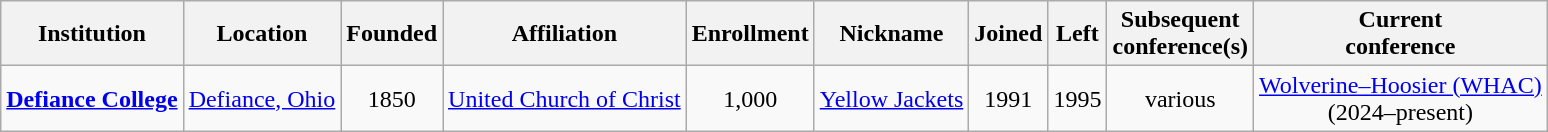<table class="sortable wikitable" style="text-align:center;">
<tr>
<th>Institution</th>
<th>Location</th>
<th>Founded</th>
<th>Affiliation</th>
<th>Enrollment</th>
<th>Nickname</th>
<th>Joined</th>
<th>Left</th>
<th>Subsequent<br>conference(s)</th>
<th>Current<br>conference</th>
</tr>
<tr>
<td><strong><a href='#'>Defiance College</a></strong></td>
<td><a href='#'>Defiance, Ohio</a></td>
<td>1850</td>
<td><a href='#'>United Church of Christ</a></td>
<td>1,000</td>
<td><a href='#'>Yellow Jackets</a></td>
<td>1991</td>
<td>1995</td>
<td>various</td>
<td><a href='#'>Wolverine–Hoosier (WHAC)</a><br>(2024–present)</td>
</tr>
</table>
